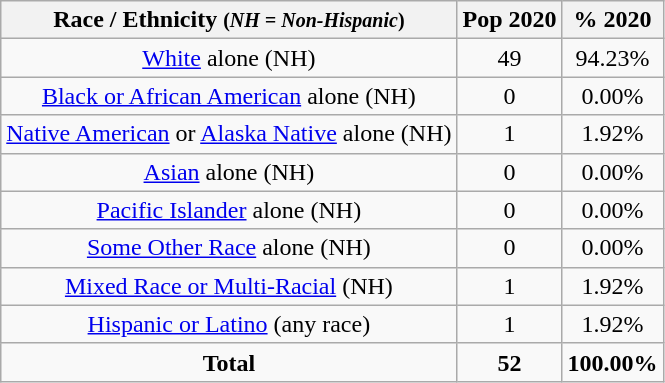<table class="wikitable" style="text-align:center;">
<tr>
<th>Race / Ethnicity <small>(<em>NH = Non-Hispanic</em>)</small></th>
<th>Pop 2020</th>
<th>% 2020</th>
</tr>
<tr>
<td><a href='#'>White</a> alone (NH)</td>
<td>49</td>
<td>94.23%</td>
</tr>
<tr>
<td><a href='#'>Black or African American</a> alone (NH)</td>
<td>0</td>
<td>0.00%</td>
</tr>
<tr>
<td><a href='#'>Native American</a> or <a href='#'>Alaska Native</a> alone (NH)</td>
<td>1</td>
<td>1.92%</td>
</tr>
<tr>
<td><a href='#'>Asian</a> alone (NH)</td>
<td>0</td>
<td>0.00%</td>
</tr>
<tr>
<td><a href='#'>Pacific Islander</a> alone (NH)</td>
<td>0</td>
<td>0.00%</td>
</tr>
<tr>
<td><a href='#'>Some Other Race</a> alone (NH)</td>
<td>0</td>
<td>0.00%</td>
</tr>
<tr>
<td><a href='#'>Mixed Race or Multi-Racial</a> (NH)</td>
<td>1</td>
<td>1.92%</td>
</tr>
<tr>
<td><a href='#'>Hispanic or Latino</a> (any race)</td>
<td>1</td>
<td>1.92%</td>
</tr>
<tr>
<td><strong>Total</strong></td>
<td><strong>52</strong></td>
<td><strong>100.00%</strong></td>
</tr>
</table>
